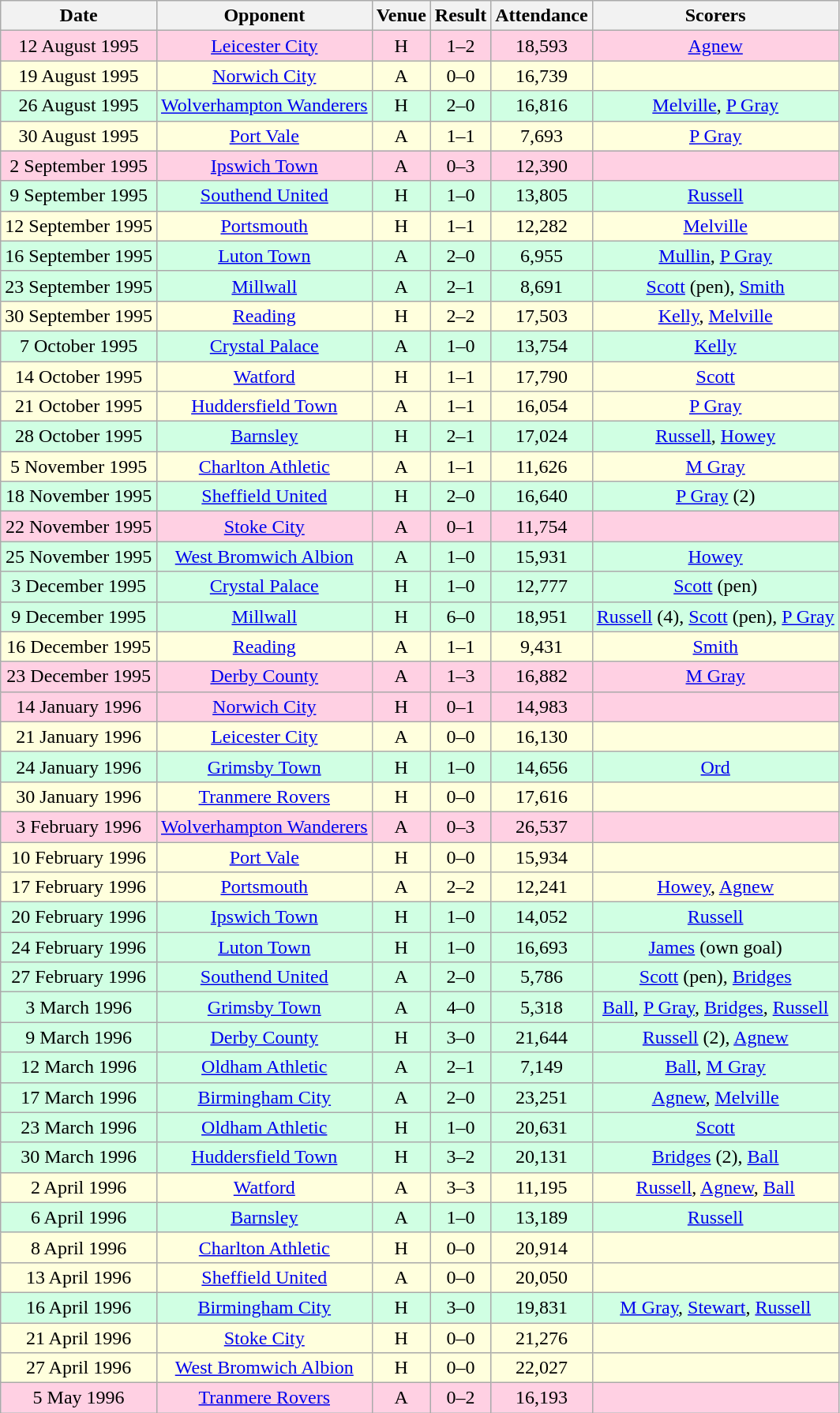<table class="wikitable sortable" style="font-size:100%; text-align:center">
<tr>
<th>Date</th>
<th>Opponent</th>
<th>Venue</th>
<th>Result</th>
<th>Attendance</th>
<th>Scorers</th>
</tr>
<tr style="background-color: #ffd0e3;">
<td>12 August 1995</td>
<td><a href='#'>Leicester City</a></td>
<td>H</td>
<td>1–2</td>
<td>18,593</td>
<td><a href='#'>Agnew</a></td>
</tr>
<tr style="background-color: #ffffdd;">
<td>19 August 1995</td>
<td><a href='#'>Norwich City</a></td>
<td>A</td>
<td>0–0</td>
<td>16,739</td>
<td></td>
</tr>
<tr style="background-color: #d0ffe3;">
<td>26 August 1995</td>
<td><a href='#'>Wolverhampton Wanderers</a></td>
<td>H</td>
<td>2–0</td>
<td>16,816</td>
<td><a href='#'>Melville</a>, <a href='#'>P Gray</a></td>
</tr>
<tr style="background-color: #ffffdd;">
<td>30 August 1995</td>
<td><a href='#'>Port Vale</a></td>
<td>A</td>
<td>1–1</td>
<td>7,693</td>
<td><a href='#'>P Gray</a></td>
</tr>
<tr style="background-color: #ffd0e3;">
<td>2 September 1995</td>
<td><a href='#'>Ipswich Town</a></td>
<td>A</td>
<td>0–3</td>
<td>12,390</td>
<td></td>
</tr>
<tr style="background-color: #d0ffe3;">
<td>9 September 1995</td>
<td><a href='#'>Southend United</a></td>
<td>H</td>
<td>1–0</td>
<td>13,805</td>
<td><a href='#'>Russell</a></td>
</tr>
<tr style="background-color: #ffffdd;">
<td>12 September 1995</td>
<td><a href='#'>Portsmouth</a></td>
<td>H</td>
<td>1–1</td>
<td>12,282</td>
<td><a href='#'>Melville</a></td>
</tr>
<tr style="background-color: #d0ffe3;">
<td>16 September 1995</td>
<td><a href='#'>Luton Town</a></td>
<td>A</td>
<td>2–0</td>
<td>6,955</td>
<td><a href='#'>Mullin</a>, <a href='#'>P Gray</a></td>
</tr>
<tr style="background-color: #d0ffe3;">
<td>23 September 1995</td>
<td><a href='#'>Millwall</a></td>
<td>A</td>
<td>2–1</td>
<td>8,691</td>
<td><a href='#'>Scott</a> (pen), <a href='#'>Smith</a></td>
</tr>
<tr style="background-color: #ffffdd;">
<td>30 September 1995</td>
<td><a href='#'>Reading</a></td>
<td>H</td>
<td>2–2</td>
<td>17,503</td>
<td><a href='#'>Kelly</a>, <a href='#'>Melville</a></td>
</tr>
<tr style="background-color: #d0ffe3;">
<td>7 October 1995</td>
<td><a href='#'>Crystal Palace</a></td>
<td>A</td>
<td>1–0</td>
<td>13,754</td>
<td><a href='#'>Kelly</a></td>
</tr>
<tr style="background-color: #ffffdd;">
<td>14 October 1995</td>
<td><a href='#'>Watford</a></td>
<td>H</td>
<td>1–1</td>
<td>17,790</td>
<td><a href='#'>Scott</a></td>
</tr>
<tr style="background-color: #ffffdd;">
<td>21 October 1995</td>
<td><a href='#'>Huddersfield Town</a></td>
<td>A</td>
<td>1–1</td>
<td>16,054</td>
<td><a href='#'>P Gray</a></td>
</tr>
<tr style="background-color: #d0ffe3;">
<td>28 October 1995</td>
<td><a href='#'>Barnsley</a></td>
<td>H</td>
<td>2–1</td>
<td>17,024</td>
<td><a href='#'>Russell</a>, <a href='#'>Howey</a></td>
</tr>
<tr style="background-color: #ffffdd;">
<td>5 November 1995</td>
<td><a href='#'>Charlton Athletic</a></td>
<td>A</td>
<td>1–1</td>
<td>11,626</td>
<td><a href='#'>M Gray</a></td>
</tr>
<tr style="background-color: #d0ffe3;">
<td>18 November 1995</td>
<td><a href='#'>Sheffield United</a></td>
<td>H</td>
<td>2–0</td>
<td>16,640</td>
<td><a href='#'>P Gray</a> (2)</td>
</tr>
<tr style="background-color: #ffd0e3;">
<td>22 November 1995</td>
<td><a href='#'>Stoke City</a></td>
<td>A</td>
<td>0–1</td>
<td>11,754</td>
<td></td>
</tr>
<tr style="background-color: #d0ffe3;">
<td>25 November 1995</td>
<td><a href='#'>West Bromwich Albion</a></td>
<td>A</td>
<td>1–0</td>
<td>15,931</td>
<td><a href='#'>Howey</a></td>
</tr>
<tr style="background-color: #d0ffe3;">
<td>3 December 1995</td>
<td><a href='#'>Crystal Palace</a></td>
<td>H</td>
<td>1–0</td>
<td>12,777</td>
<td><a href='#'>Scott</a> (pen)</td>
</tr>
<tr style="background-color: #d0ffe3;">
<td>9 December 1995</td>
<td><a href='#'>Millwall</a></td>
<td>H</td>
<td>6–0</td>
<td>18,951</td>
<td><a href='#'>Russell</a> (4), <a href='#'>Scott</a> (pen), <a href='#'>P Gray</a></td>
</tr>
<tr style="background-color: #ffffdd;">
<td>16 December 1995</td>
<td><a href='#'>Reading</a></td>
<td>A</td>
<td>1–1</td>
<td>9,431</td>
<td><a href='#'>Smith</a></td>
</tr>
<tr style="background-color: #ffd0e3;">
<td>23 December 1995</td>
<td><a href='#'>Derby County</a></td>
<td>A</td>
<td>1–3</td>
<td>16,882</td>
<td><a href='#'>M Gray</a></td>
</tr>
<tr style="background-color: #ffd0e3;">
<td>14 January 1996</td>
<td><a href='#'>Norwich City</a></td>
<td>H</td>
<td>0–1</td>
<td>14,983</td>
<td></td>
</tr>
<tr style="background-color: #ffffdd;">
<td>21 January 1996</td>
<td><a href='#'>Leicester City</a></td>
<td>A</td>
<td>0–0</td>
<td>16,130</td>
<td></td>
</tr>
<tr style="background-color: #d0ffe3;">
<td>24 January 1996</td>
<td><a href='#'>Grimsby Town</a></td>
<td>H</td>
<td>1–0</td>
<td>14,656</td>
<td><a href='#'>Ord</a></td>
</tr>
<tr style="background-color: #ffffdd;">
<td>30 January 1996</td>
<td><a href='#'>Tranmere Rovers</a></td>
<td>H</td>
<td>0–0</td>
<td>17,616</td>
<td></td>
</tr>
<tr style="background-color: #ffd0e3;">
<td>3 February 1996</td>
<td><a href='#'>Wolverhampton Wanderers</a></td>
<td>A</td>
<td>0–3</td>
<td>26,537</td>
<td></td>
</tr>
<tr style="background-color: #ffffdd;">
<td>10 February 1996</td>
<td><a href='#'>Port Vale</a></td>
<td>H</td>
<td>0–0</td>
<td>15,934</td>
<td></td>
</tr>
<tr style="background-color: #ffffdd;">
<td>17 February 1996</td>
<td><a href='#'>Portsmouth</a></td>
<td>A</td>
<td>2–2</td>
<td>12,241</td>
<td><a href='#'>Howey</a>, <a href='#'>Agnew</a></td>
</tr>
<tr style="background-color: #d0ffe3;">
<td>20 February 1996</td>
<td><a href='#'>Ipswich Town</a></td>
<td>H</td>
<td>1–0</td>
<td>14,052</td>
<td><a href='#'>Russell</a></td>
</tr>
<tr style="background-color: #d0ffe3;">
<td>24 February 1996</td>
<td><a href='#'>Luton Town</a></td>
<td>H</td>
<td>1–0</td>
<td>16,693</td>
<td><a href='#'>James</a> (own goal)</td>
</tr>
<tr style="background-color: #d0ffe3;">
<td>27 February 1996</td>
<td><a href='#'>Southend United</a></td>
<td>A</td>
<td>2–0</td>
<td>5,786</td>
<td><a href='#'>Scott</a> (pen), <a href='#'>Bridges</a></td>
</tr>
<tr style="background-color: #d0ffe3;">
<td>3 March 1996</td>
<td><a href='#'>Grimsby Town</a></td>
<td>A</td>
<td>4–0</td>
<td>5,318</td>
<td><a href='#'>Ball</a>, <a href='#'>P Gray</a>, <a href='#'>Bridges</a>, <a href='#'>Russell</a></td>
</tr>
<tr style="background-color: #d0ffe3;">
<td>9 March 1996</td>
<td><a href='#'>Derby County</a></td>
<td>H</td>
<td>3–0</td>
<td>21,644</td>
<td><a href='#'>Russell</a> (2), <a href='#'>Agnew</a></td>
</tr>
<tr style="background-color: #d0ffe3;">
<td>12 March 1996</td>
<td><a href='#'>Oldham Athletic</a></td>
<td>A</td>
<td>2–1</td>
<td>7,149</td>
<td><a href='#'>Ball</a>, <a href='#'>M Gray</a></td>
</tr>
<tr style="background-color: #d0ffe3;">
<td>17 March 1996</td>
<td><a href='#'>Birmingham City</a></td>
<td>A</td>
<td>2–0</td>
<td>23,251</td>
<td><a href='#'>Agnew</a>, <a href='#'>Melville</a></td>
</tr>
<tr style="background-color: #d0ffe3;">
<td>23 March 1996</td>
<td><a href='#'>Oldham Athletic</a></td>
<td>H</td>
<td>1–0</td>
<td>20,631</td>
<td><a href='#'>Scott</a></td>
</tr>
<tr style="background-color: #d0ffe3;">
<td>30 March 1996</td>
<td><a href='#'>Huddersfield Town</a></td>
<td>H</td>
<td>3–2</td>
<td>20,131</td>
<td><a href='#'>Bridges</a> (2), <a href='#'>Ball</a></td>
</tr>
<tr style="background-color: #ffffdd;">
<td>2 April 1996</td>
<td><a href='#'>Watford</a></td>
<td>A</td>
<td>3–3</td>
<td>11,195</td>
<td><a href='#'>Russell</a>, <a href='#'>Agnew</a>, <a href='#'>Ball</a></td>
</tr>
<tr style="background-color: #d0ffe3;">
<td>6 April 1996</td>
<td><a href='#'>Barnsley</a></td>
<td>A</td>
<td>1–0</td>
<td>13,189</td>
<td><a href='#'>Russell</a></td>
</tr>
<tr style="background-color: #ffffdd;">
<td>8 April 1996</td>
<td><a href='#'>Charlton Athletic</a></td>
<td>H</td>
<td>0–0</td>
<td>20,914</td>
<td></td>
</tr>
<tr style="background-color: #ffffdd;">
<td>13 April 1996</td>
<td><a href='#'>Sheffield United</a></td>
<td>A</td>
<td>0–0</td>
<td>20,050</td>
<td></td>
</tr>
<tr style="background-color: #d0ffe3;">
<td>16 April 1996</td>
<td><a href='#'>Birmingham City</a></td>
<td>H</td>
<td>3–0</td>
<td>19,831</td>
<td><a href='#'>M Gray</a>, <a href='#'>Stewart</a>, <a href='#'>Russell</a></td>
</tr>
<tr style="background-color: #ffffdd;">
<td>21 April 1996</td>
<td><a href='#'>Stoke City</a></td>
<td>H</td>
<td>0–0</td>
<td>21,276</td>
<td></td>
</tr>
<tr style="background-color: #ffffdd;">
<td>27 April 1996</td>
<td><a href='#'>West Bromwich Albion</a></td>
<td>H</td>
<td>0–0</td>
<td>22,027</td>
<td></td>
</tr>
<tr style="background-color: #ffd0e3;">
<td>5 May 1996</td>
<td><a href='#'>Tranmere Rovers</a></td>
<td>A</td>
<td>0–2</td>
<td>16,193</td>
<td></td>
</tr>
</table>
